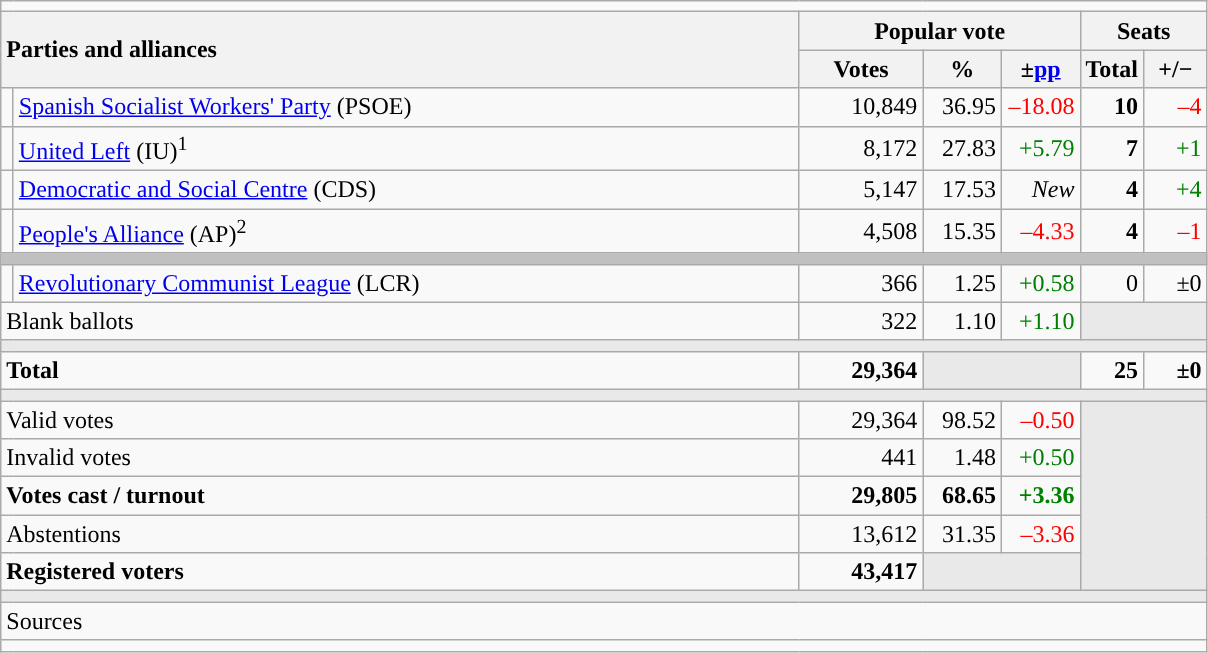<table class="wikitable" style="text-align:right;">
<tr>
<td colspan="7"></td>
</tr>
<tr>
<th style="text-align:left;" rowspan="2" colspan="2" width="525">Parties and alliances</th>
<th colspan="3">Popular vote</th>
<th colspan="2">Seats</th>
</tr>
<tr>
<th width="75">Votes</th>
<th width="45">%</th>
<th width="45">±<a href='#'>pp</a></th>
<th width="35">Total</th>
<th width="35">+/−</th>
</tr>
<tr>
<td width="1" style="color:inherit;background:"></td>
<td align="left"><a href='#'>Spanish Socialist Workers' Party</a> (PSOE)</td>
<td>10,849</td>
<td>36.95</td>
<td style="color:red;">–18.08</td>
<td><strong>10</strong></td>
<td style="color:red;">–4</td>
</tr>
<tr>
<td style="color:inherit;background:"></td>
<td align="left"><a href='#'>United Left</a> (IU)<sup>1</sup></td>
<td>8,172</td>
<td>27.83</td>
<td style="color:green;">+5.79</td>
<td><strong>7</strong></td>
<td style="color:green;">+1</td>
</tr>
<tr>
<td style="color:inherit;background:"></td>
<td align="left"><a href='#'>Democratic and Social Centre</a> (CDS)</td>
<td>5,147</td>
<td>17.53</td>
<td><em>New</em></td>
<td><strong>4</strong></td>
<td style="color:green;">+4</td>
</tr>
<tr>
<td style="color:inherit;background:"></td>
<td align="left"><a href='#'>People's Alliance</a> (AP)<sup>2</sup></td>
<td>4,508</td>
<td>15.35</td>
<td style="color:red;">–4.33</td>
<td><strong>4</strong></td>
<td style="color:red;">–1</td>
</tr>
<tr>
<td colspan="7" bgcolor="#C0C0C0"></td>
</tr>
<tr>
<td style="color:inherit;background:"></td>
<td align="left"><a href='#'>Revolutionary Communist League</a> (LCR)</td>
<td>366</td>
<td>1.25</td>
<td style="color:green;">+0.58</td>
<td>0</td>
<td>±0</td>
</tr>
<tr>
<td align="left" colspan="2">Blank ballots</td>
<td>322</td>
<td>1.10</td>
<td style="color:green;">+1.10</td>
<td bgcolor="#E9E9E9" colspan="2"></td>
</tr>
<tr>
<td colspan="7" bgcolor="#E9E9E9"></td>
</tr>
<tr style="font-weight:bold;">
<td align="left" colspan="2">Total</td>
<td>29,364</td>
<td bgcolor="#E9E9E9" colspan="2"></td>
<td>25</td>
<td>±0</td>
</tr>
<tr>
<td colspan="7" bgcolor="#E9E9E9"></td>
</tr>
<tr>
<td align="left" colspan="2">Valid votes</td>
<td>29,364</td>
<td>98.52</td>
<td style="color:red;">–0.50</td>
<td bgcolor="#E9E9E9" colspan="2" rowspan="5"></td>
</tr>
<tr>
<td align="left" colspan="2">Invalid votes</td>
<td>441</td>
<td>1.48</td>
<td style="color:green;">+0.50</td>
</tr>
<tr style="font-weight:bold;">
<td align="left" colspan="2">Votes cast / turnout</td>
<td>29,805</td>
<td>68.65</td>
<td style="color:green;">+3.36</td>
</tr>
<tr>
<td align="left" colspan="2">Abstentions</td>
<td>13,612</td>
<td>31.35</td>
<td style="color:red;">–3.36</td>
</tr>
<tr style="font-weight:bold;">
<td align="left" colspan="2">Registered voters</td>
<td>43,417</td>
<td bgcolor="#E9E9E9" colspan="2"></td>
</tr>
<tr>
<td colspan="7" bgcolor="#E9E9E9"></td>
</tr>
<tr>
<td align="left" colspan="7">Sources</td>
</tr>
<tr>
<td colspan="7" style="text-align:left; max-width:790px;"></td>
</tr>
</table>
